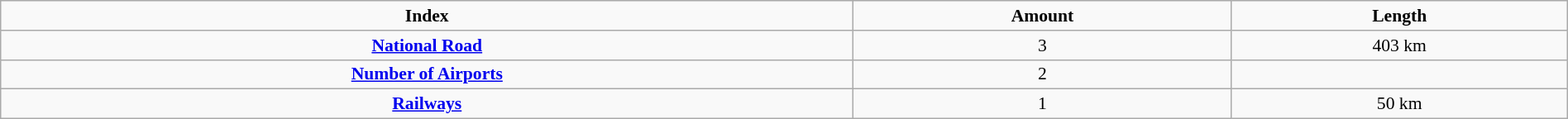<table class = "wikitable center" style = "font-size: 90%; text-align: center" cellpadding = "3" width = "100%">
<tr>
<td><strong>Index</strong></td>
<td><strong>Amount</strong></td>
<td><strong>Length</strong></td>
</tr>
<tr>
<td><strong><a href='#'>National Road</a></strong></td>
<td>3</td>
<td>403 km</td>
</tr>
<tr>
<td><strong><a href='#'>Number of Airports</a></strong></td>
<td>2</td>
</tr>
<tr>
<td><strong><a href='#'>Railways</a></strong></td>
<td>1</td>
<td>50 km</td>
</tr>
</table>
